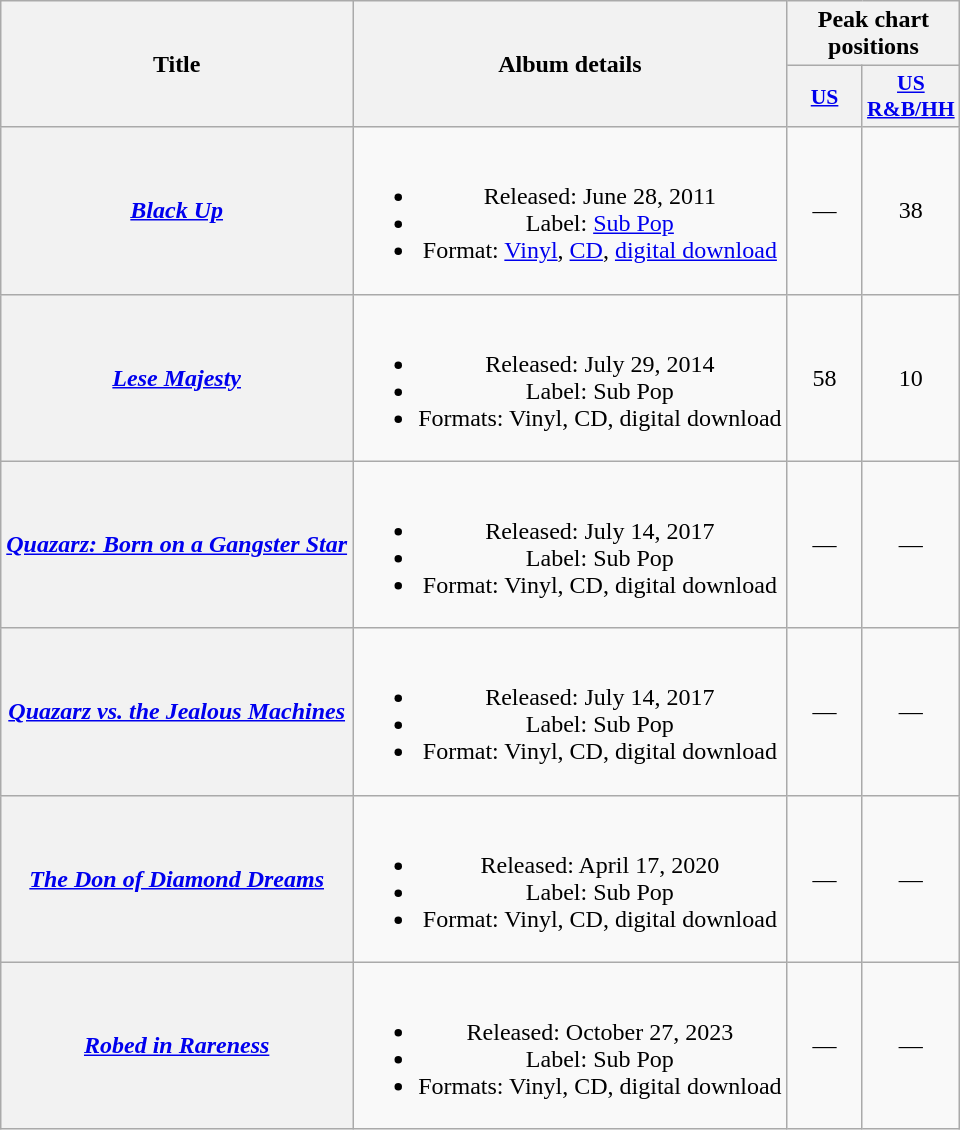<table class="wikitable plainrowheaders" style="text-align:center">
<tr>
<th scope="col" rowspan="2">Title</th>
<th scope="col" rowspan="2">Album details</th>
<th scope="col" colspan="2">Peak chart positions</th>
</tr>
<tr>
<th scope="col" style="width:3em;font-size:90%"><a href='#'>US</a><br></th>
<th scope="col" style="width:3em;font-size:90%"><a href='#'>US<br>R&B/HH</a><br></th>
</tr>
<tr>
<th scope="row"><em><a href='#'>Black Up</a></em></th>
<td><br><ul><li>Released: June 28, 2011</li><li>Label: <a href='#'>Sub Pop</a></li><li>Format: <a href='#'>Vinyl</a>, <a href='#'>CD</a>, <a href='#'>digital download</a></li></ul></td>
<td>—</td>
<td>38</td>
</tr>
<tr>
<th scope="row"><em><a href='#'>Lese Majesty</a></em></th>
<td><br><ul><li>Released: July 29, 2014</li><li>Label: Sub Pop</li><li>Formats: Vinyl, CD, digital download</li></ul></td>
<td>58</td>
<td>10</td>
</tr>
<tr>
<th scope="row"><em><a href='#'>Quazarz: Born on a Gangster Star</a></em></th>
<td><br><ul><li>Released: July 14, 2017</li><li>Label: Sub Pop</li><li>Format: Vinyl, CD, digital download</li></ul></td>
<td>—</td>
<td>—</td>
</tr>
<tr>
<th scope="row"><em><a href='#'>Quazarz vs. the Jealous Machines</a></em></th>
<td><br><ul><li>Released: July 14, 2017</li><li>Label: Sub Pop</li><li>Format: Vinyl, CD, digital download</li></ul></td>
<td>—</td>
<td>—</td>
</tr>
<tr>
<th scope="row"><em><a href='#'>The Don of Diamond Dreams</a></em></th>
<td><br><ul><li>Released: April 17, 2020</li><li>Label: Sub Pop</li><li>Format: Vinyl, CD, digital download</li></ul></td>
<td>—</td>
<td>—</td>
</tr>
<tr>
<th scope="row"><em><a href='#'>Robed in Rareness</a></em></th>
<td><br><ul><li>Released: October 27, 2023</li><li>Label: Sub Pop</li><li>Formats: Vinyl, CD, digital download</li></ul></td>
<td>—</td>
<td>—</td>
</tr>
</table>
